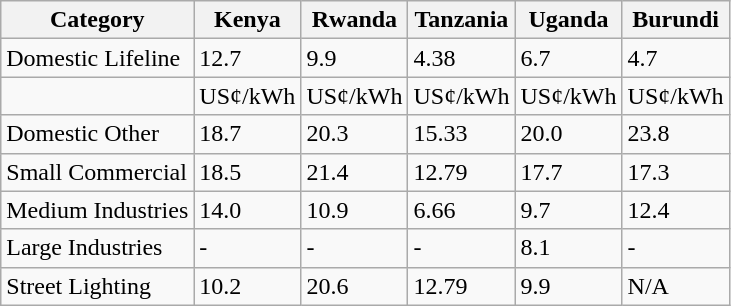<table class="wikitable sortable">
<tr>
<th>Category</th>
<th>Kenya</th>
<th>Rwanda</th>
<th>Tanzania</th>
<th>Uganda</th>
<th>Burundi</th>
</tr>
<tr>
<td>Domestic Lifeline</td>
<td>12.7</td>
<td>9.9</td>
<td>4.38</td>
<td>6.7</td>
<td>4.7</td>
</tr>
<tr>
<td></td>
<td>US¢/kWh</td>
<td>US¢/kWh</td>
<td>US¢/kWh</td>
<td>US¢/kWh</td>
<td>US¢/kWh</td>
</tr>
<tr>
<td>Domestic Other</td>
<td>18.7</td>
<td>20.3</td>
<td>15.33</td>
<td>20.0</td>
<td>23.8</td>
</tr>
<tr>
<td>Small Commercial</td>
<td>18.5</td>
<td>21.4</td>
<td>12.79</td>
<td>17.7</td>
<td>17.3</td>
</tr>
<tr>
<td>Medium Industries</td>
<td>14.0</td>
<td>10.9</td>
<td>6.66</td>
<td>9.7</td>
<td>12.4</td>
</tr>
<tr>
<td>Large Industries</td>
<td>-</td>
<td>-</td>
<td>-</td>
<td>8.1</td>
<td>-</td>
</tr>
<tr>
<td>Street Lighting</td>
<td>10.2</td>
<td>20.6</td>
<td>12.79</td>
<td>9.9</td>
<td>N/A</td>
</tr>
</table>
